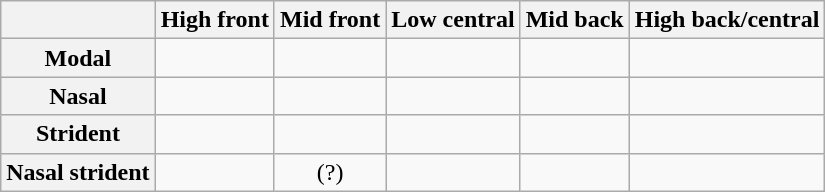<table class="wikitable" style="text-align:center">
<tr>
<th></th>
<th>High front</th>
<th>Mid front</th>
<th>Low central</th>
<th>Mid back</th>
<th>High back/central</th>
</tr>
<tr>
<th>Modal</th>
<td></td>
<td></td>
<td></td>
<td></td>
<td></td>
</tr>
<tr>
<th>Nasal</th>
<td></td>
<td></td>
<td></td>
<td></td>
<td></td>
</tr>
<tr>
<th>Strident</th>
<td></td>
<td></td>
<td></td>
<td></td>
<td></td>
</tr>
<tr>
<th>Nasal strident</th>
<td></td>
<td>(?)</td>
<td></td>
<td></td>
<td></td>
</tr>
</table>
